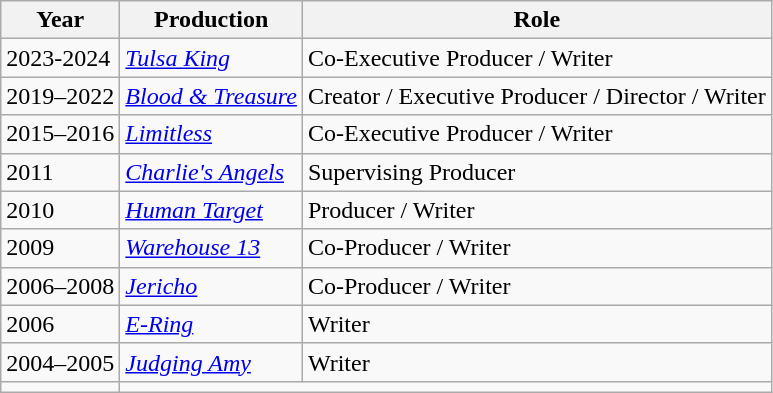<table class="wikitable sortable">
<tr>
<th>Year</th>
<th>Production</th>
<th>Role</th>
</tr>
<tr>
<td>2023-2024</td>
<td><em><a href='#'>Tulsa King</a></em></td>
<td>Co-Executive Producer / Writer</td>
</tr>
<tr>
<td>2019–2022</td>
<td><em><a href='#'>Blood & Treasure</a></em></td>
<td>Creator / Executive Producer / Director / Writer</td>
</tr>
<tr>
<td>2015–2016</td>
<td><em><a href='#'>Limitless</a></em></td>
<td>Co-Executive Producer / Writer</td>
</tr>
<tr>
<td>2011</td>
<td><em><a href='#'>Charlie's Angels</a></em></td>
<td>Supervising Producer</td>
</tr>
<tr>
<td>2010</td>
<td><em><a href='#'>Human Target</a></em></td>
<td>Producer / Writer</td>
</tr>
<tr>
<td>2009</td>
<td><em><a href='#'>Warehouse 13</a></em></td>
<td>Co-Producer / Writer</td>
</tr>
<tr>
<td>2006–2008</td>
<td><em><a href='#'>Jericho</a></em></td>
<td>Co-Producer / Writer</td>
</tr>
<tr>
<td>2006</td>
<td><em><a href='#'>E-Ring</a></em></td>
<td>Writer</td>
</tr>
<tr>
<td>2004–2005</td>
<td><em><a href='#'>Judging Amy</a></em></td>
<td>Writer</td>
</tr>
<tr>
<td></td>
</tr>
</table>
